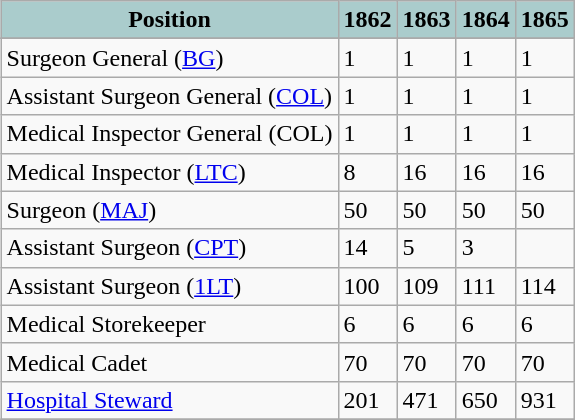<table class="wikitable" style="float: right">
<tr>
<th style="text-align:l center; background:#acc;">Position</th>
<th style="text-align:l center; background:#acc;">1862</th>
<th style="text-align:l center; background:#acc;">1863</th>
<th style="text-align:l center; background:#acc;">1864</th>
<th style="text-align:l center; background:#acc;">1865</th>
</tr>
<tr>
</tr>
<tr>
<td>Surgeon General (<a href='#'>BG</a>)</td>
<td>1</td>
<td>1</td>
<td>1</td>
<td>1</td>
</tr>
<tr>
<td>Assistant Surgeon General (<a href='#'>COL</a>)</td>
<td>1</td>
<td>1</td>
<td>1</td>
<td>1</td>
</tr>
<tr>
<td>Medical Inspector General (COL)</td>
<td>1</td>
<td>1</td>
<td>1</td>
<td>1</td>
</tr>
<tr>
<td>Medical Inspector (<a href='#'>LTC</a>)</td>
<td>8</td>
<td>16</td>
<td>16</td>
<td>16</td>
</tr>
<tr>
<td>Surgeon (<a href='#'>MAJ</a>)</td>
<td>50</td>
<td>50</td>
<td>50</td>
<td>50</td>
</tr>
<tr>
<td>Assistant Surgeon (<a href='#'>CPT</a>)</td>
<td>14</td>
<td>5</td>
<td>3</td>
<td></td>
</tr>
<tr>
<td>Assistant Surgeon (<a href='#'>1LT</a>)</td>
<td>100</td>
<td>109</td>
<td>111</td>
<td>114</td>
</tr>
<tr>
<td>Medical Storekeeper</td>
<td>6</td>
<td>6</td>
<td>6</td>
<td>6</td>
</tr>
<tr>
<td>Medical Cadet</td>
<td>70</td>
<td>70</td>
<td>70</td>
<td>70</td>
</tr>
<tr>
<td><a href='#'>Hospital Steward</a></td>
<td>201</td>
<td>471</td>
<td>650</td>
<td>931</td>
</tr>
<tr>
</tr>
</table>
